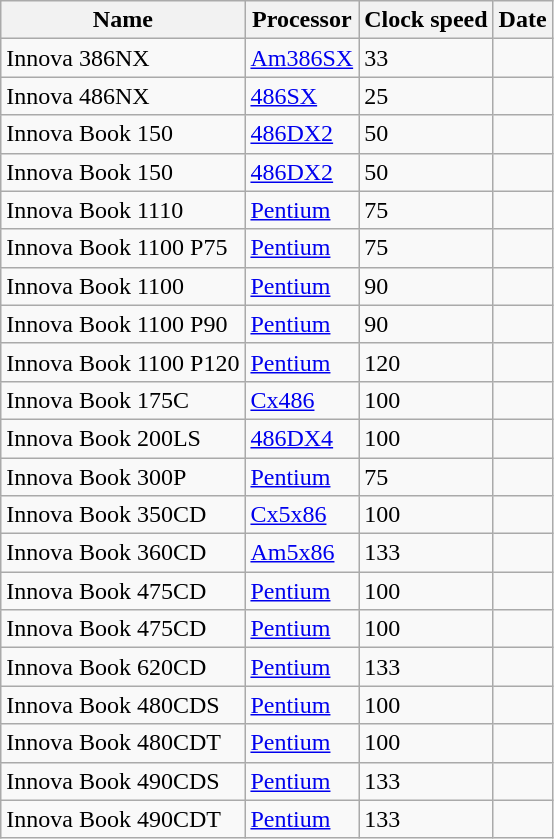<table class="wikitable sortable">
<tr>
<th>Name</th>
<th>Processor</th>
<th>Clock speed<br></th>
<th>Date</th>
</tr>
<tr>
<td>Innova 386NX</td>
<td><a href='#'>Am386SX</a></td>
<td>33</td>
<td></td>
</tr>
<tr>
<td>Innova 486NX</td>
<td><a href='#'>486SX</a></td>
<td>25</td>
<td></td>
</tr>
<tr>
<td>Innova Book 150</td>
<td><a href='#'>486DX2</a></td>
<td>50</td>
<td></td>
</tr>
<tr>
<td>Innova Book 150</td>
<td><a href='#'>486DX2</a></td>
<td>50</td>
<td></td>
</tr>
<tr>
<td>Innova Book 1110 </td>
<td><a href='#'>Pentium</a></td>
<td>75</td>
<td></td>
</tr>
<tr>
<td>Innova Book 1100 P75</td>
<td><a href='#'>Pentium</a></td>
<td>75</td>
<td></td>
</tr>
<tr>
<td>Innova Book 1100 </td>
<td><a href='#'>Pentium</a></td>
<td>90</td>
<td></td>
</tr>
<tr>
<td>Innova Book 1100 P90</td>
<td><a href='#'>Pentium</a></td>
<td>90</td>
<td></td>
</tr>
<tr>
<td>Innova Book 1100 P120</td>
<td><a href='#'>Pentium</a></td>
<td>120</td>
<td></td>
</tr>
<tr>
<td>Innova Book 175C</td>
<td><a href='#'>Cx486</a></td>
<td>100</td>
<td></td>
</tr>
<tr>
<td>Innova Book 200LS</td>
<td><a href='#'>486DX4</a></td>
<td>100</td>
<td></td>
</tr>
<tr>
<td>Innova Book 300P</td>
<td><a href='#'>Pentium</a></td>
<td>75</td>
<td></td>
</tr>
<tr>
<td>Innova Book 350CD</td>
<td><a href='#'>Cx5x86</a></td>
<td>100</td>
<td></td>
</tr>
<tr>
<td>Innova Book 360CD</td>
<td><a href='#'>Am5x86</a></td>
<td>133</td>
<td></td>
</tr>
<tr>
<td>Innova Book 475CD</td>
<td><a href='#'>Pentium</a></td>
<td>100</td>
<td></td>
</tr>
<tr>
<td>Innova Book 475CD</td>
<td><a href='#'>Pentium</a></td>
<td>100</td>
<td></td>
</tr>
<tr>
<td>Innova Book 620CD</td>
<td><a href='#'>Pentium</a></td>
<td>133</td>
<td></td>
</tr>
<tr>
<td>Innova Book 480CDS</td>
<td><a href='#'>Pentium</a></td>
<td>100</td>
<td></td>
</tr>
<tr>
<td>Innova Book 480CDT</td>
<td><a href='#'>Pentium</a></td>
<td>100</td>
<td></td>
</tr>
<tr>
<td>Innova Book 490CDS</td>
<td><a href='#'>Pentium</a></td>
<td>133</td>
<td></td>
</tr>
<tr>
<td>Innova Book 490CDT</td>
<td><a href='#'>Pentium</a></td>
<td>133</td>
<td></td>
</tr>
</table>
